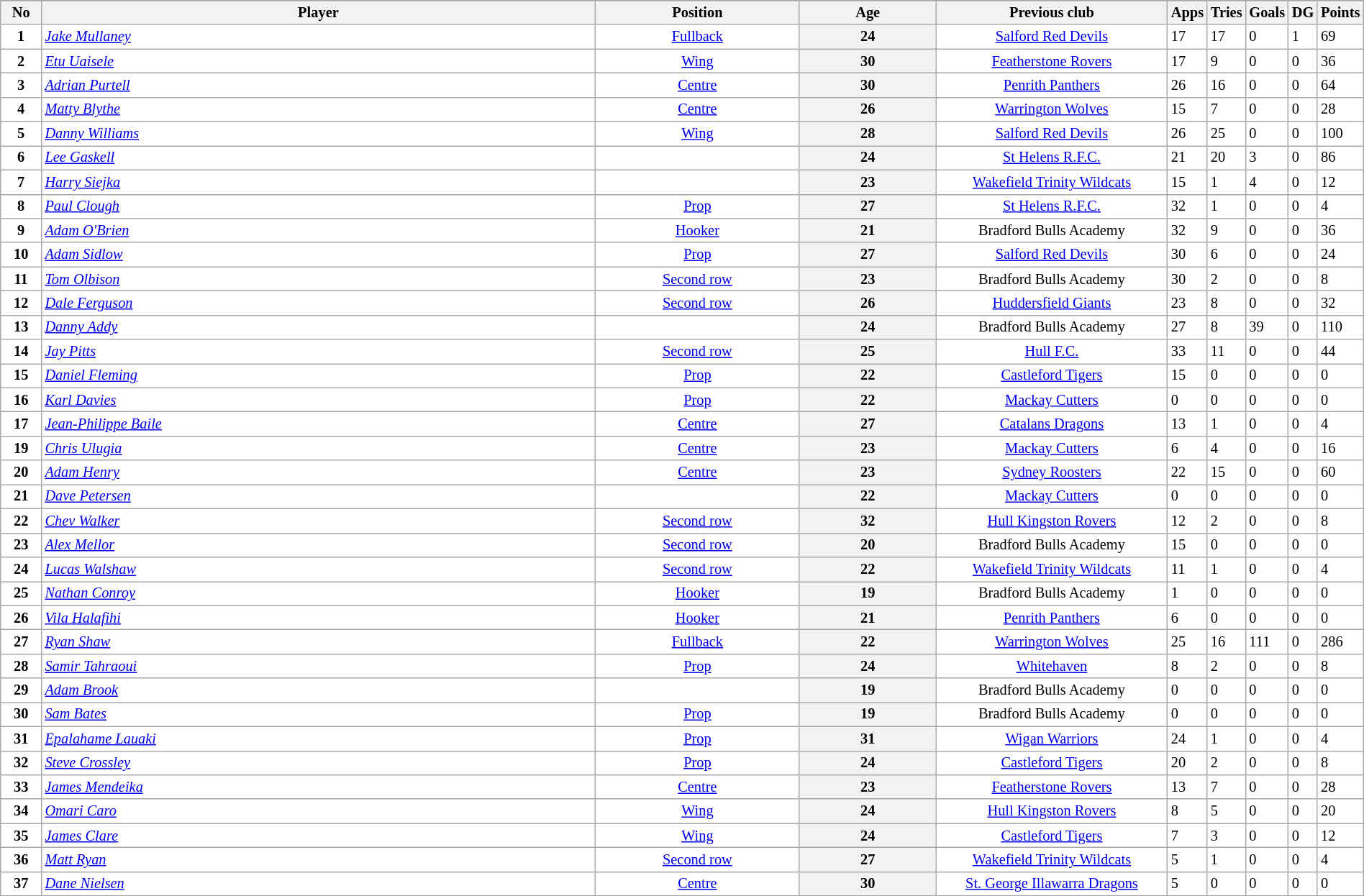<table class="wikitable sortable" width="100%" style="font-size:85%">
<tr bgcolor="#efefef">
</tr>
<tr bgcolor="#efefef">
<th width=3%>No</th>
<th !width=47%>Player</th>
<th width=15%>Position</th>
<th width=1%>Age</th>
<th width=17%>Previous club</th>
<th width="20">Apps</th>
<th width="20">Tries</th>
<th width="20">Goals</th>
<th width="20">DG</th>
<th width="20">Points</th>
</tr>
<tr bgcolor=#FFFFFF>
<td align=center><strong>1</strong></td>
<td><em><a href='#'>Jake Mullaney</a></em></td>
<td align=center><a href='#'>Fullback</a></td>
<th width=10%>24</th>
<td align=center><a href='#'>Salford Red Devils</a></td>
<td align=centre>17</td>
<td align=centre>17</td>
<td align=centre>0</td>
<td align=centre>1</td>
<td align=centre>69</td>
</tr>
<tr bgcolor=#FFFFFF>
<td align=center><strong>2</strong></td>
<td><em><a href='#'>Etu Uaisele</a></em></td>
<td align=center><a href='#'>Wing</a></td>
<th width=10%>30</th>
<td align=center><a href='#'>Featherstone Rovers</a></td>
<td align=centre>17</td>
<td align=centre>9</td>
<td align=centre>0</td>
<td align=centre>0</td>
<td align=centre>36</td>
</tr>
<tr bgcolor=#FFFFFF>
<td align=center><strong>3</strong></td>
<td><em><a href='#'>Adrian Purtell</a></em></td>
<td align=center><a href='#'>Centre</a></td>
<th width=10%>30</th>
<td align=center><a href='#'>Penrith Panthers</a></td>
<td align=centre>26</td>
<td align=centre>16</td>
<td align=centre>0</td>
<td align=centre>0</td>
<td align=centre>64</td>
</tr>
<tr bgcolor=#FFFFFF>
<td align=center><strong>4</strong></td>
<td><em><a href='#'>Matty Blythe</a></em></td>
<td align=center><a href='#'>Centre</a></td>
<th width=10%>26</th>
<td align=center><a href='#'>Warrington Wolves</a></td>
<td align=centre>15</td>
<td align=centre>7</td>
<td align=centre>0</td>
<td align=centre>0</td>
<td align=centre>28</td>
</tr>
<tr bgcolor=#FFFFFF>
<td align=center><strong>5</strong></td>
<td><em><a href='#'>Danny Williams</a></em></td>
<td align=center><a href='#'>Wing</a></td>
<th width=10%>28</th>
<td align=center><a href='#'>Salford Red Devils</a></td>
<td align=centre>26</td>
<td align=centre>25</td>
<td align=centre>0</td>
<td align=centre>0</td>
<td align=centre>100</td>
</tr>
<tr bgcolor=#FFFFFF>
<td align=center><strong>6</strong></td>
<td><em><a href='#'>Lee Gaskell</a></em></td>
<td align=center></td>
<th width=10%>24</th>
<td align=center><a href='#'>St Helens R.F.C.</a></td>
<td align=centre>21</td>
<td align=centre>20</td>
<td align=centre>3</td>
<td align=centre>0</td>
<td align=centre>86</td>
</tr>
<tr bgcolor=#FFFFFF>
<td align=center><strong>7</strong></td>
<td><em><a href='#'>Harry Siejka</a></em></td>
<td align=center></td>
<th width=10%>23</th>
<td align=center><a href='#'>Wakefield Trinity Wildcats</a></td>
<td align=centre>15</td>
<td align=centre>1</td>
<td align=centre>4</td>
<td align=centre>0</td>
<td align=centre>12</td>
</tr>
<tr bgcolor=#FFFFFF>
<td align=center><strong>8</strong></td>
<td><em><a href='#'>Paul Clough</a></em></td>
<td align=center><a href='#'>Prop</a></td>
<th width=10%>27</th>
<td align=center><a href='#'>St Helens R.F.C.</a></td>
<td align=centre>32</td>
<td align=centre>1</td>
<td align=centre>0</td>
<td align=centre>0</td>
<td align=centre>4</td>
</tr>
<tr bgcolor=#FFFFFF>
<td align=center><strong>9</strong></td>
<td><em><a href='#'>Adam O'Brien</a></em></td>
<td align=center><a href='#'>Hooker</a></td>
<th width=10%>21</th>
<td align=center>Bradford Bulls Academy</td>
<td align=centre>32</td>
<td align=centre>9</td>
<td align=centre>0</td>
<td align=centre>0</td>
<td align=centre>36</td>
</tr>
<tr bgcolor=#FFFFFF>
<td align=center><strong>10</strong></td>
<td><em><a href='#'>Adam Sidlow</a></em></td>
<td align=center><a href='#'>Prop</a></td>
<th width=10%>27</th>
<td align=center><a href='#'>Salford Red Devils</a></td>
<td align=centre>30</td>
<td align=centre>6</td>
<td align=centre>0</td>
<td align=centre>0</td>
<td align=centre>24</td>
</tr>
<tr bgcolor=#FFFFFF>
<td align=center><strong>11</strong></td>
<td><em><a href='#'>Tom Olbison</a></em></td>
<td align=center><a href='#'>Second row</a></td>
<th width=10%>23</th>
<td align=center>Bradford Bulls Academy</td>
<td align=centre>30</td>
<td align=centre>2</td>
<td align=centre>0</td>
<td align=centre>0</td>
<td align=centre>8</td>
</tr>
<tr bgcolor=#FFFFFF>
<td align=center><strong>12</strong></td>
<td><em><a href='#'>Dale Ferguson</a></em></td>
<td align=center><a href='#'>Second row</a></td>
<th width=10%>26</th>
<td align=center><a href='#'>Huddersfield Giants</a></td>
<td align=centre>23</td>
<td align=centre>8</td>
<td align=centre>0</td>
<td align=centre>0</td>
<td align=centre>32</td>
</tr>
<tr bgcolor=#FFFFFF>
<td align=center><strong>13</strong></td>
<td><em><a href='#'>Danny Addy</a></em></td>
<td align=center></td>
<th width=10%>24</th>
<td align=center>Bradford Bulls Academy</td>
<td align=centre>27</td>
<td align=centre>8</td>
<td align=centre>39</td>
<td align=centre>0</td>
<td align=centre>110</td>
</tr>
<tr bgcolor=#FFFFFF>
<td align=center><strong>14</strong></td>
<td><em><a href='#'>Jay Pitts</a></em></td>
<td align=center><a href='#'>Second row</a></td>
<th width=10%>25</th>
<td align=center><a href='#'>Hull F.C.</a></td>
<td align=centre>33</td>
<td align=centre>11</td>
<td align=centre>0</td>
<td align=centre>0</td>
<td align=centre>44</td>
</tr>
<tr bgcolor=#FFFFFF>
<td align=center><strong>15</strong></td>
<td><em><a href='#'>Daniel Fleming</a></em></td>
<td align=center><a href='#'>Prop</a></td>
<th width=10%>22</th>
<td align=center><a href='#'>Castleford Tigers</a></td>
<td align=centre>15</td>
<td align=centre>0</td>
<td align=centre>0</td>
<td align=centre>0</td>
<td align=centre>0</td>
</tr>
<tr bgcolor=#FFFFFF>
<td align=center><strong>16</strong></td>
<td><em><a href='#'>Karl Davies</a></em></td>
<td align=center><a href='#'>Prop</a></td>
<th width=10%>22</th>
<td align=center><a href='#'>Mackay Cutters</a></td>
<td align=centre>0</td>
<td align=centre>0</td>
<td align=centre>0</td>
<td align=centre>0</td>
<td align=centre>0</td>
</tr>
<tr bgcolor=#FFFFFF>
<td align=center><strong>17</strong></td>
<td><em><a href='#'>Jean-Philippe Baile</a></em></td>
<td align=center><a href='#'>Centre</a></td>
<th width=10%>27</th>
<td align=center><a href='#'>Catalans Dragons</a></td>
<td align=centre>13</td>
<td align=centre>1</td>
<td align=centre>0</td>
<td align=centre>0</td>
<td align=centre>4</td>
</tr>
<tr bgcolor=#FFFFFF>
<td align=center><strong>19</strong></td>
<td><em><a href='#'>Chris Ulugia</a></em></td>
<td align=center><a href='#'>Centre</a></td>
<th width=10%>23</th>
<td align=center><a href='#'>Mackay Cutters</a></td>
<td align=centre>6</td>
<td align=centre>4</td>
<td align=centre>0</td>
<td align=centre>0</td>
<td align=centre>16</td>
</tr>
<tr bgcolor=#FFFFFF>
<td align=center><strong>20</strong></td>
<td><em><a href='#'>Adam Henry</a></em></td>
<td align=center><a href='#'>Centre</a></td>
<th width=10%>23</th>
<td align=center><a href='#'>Sydney Roosters</a></td>
<td align=centre>22</td>
<td align=centre>15</td>
<td align=centre>0</td>
<td align=centre>0</td>
<td align=centre>60</td>
</tr>
<tr bgcolor=#FFFFFF>
<td align=center><strong>21</strong></td>
<td><em><a href='#'>Dave Petersen</a></em></td>
<td align=center></td>
<th width=10%>22</th>
<td align=center><a href='#'>Mackay Cutters</a></td>
<td align=centre>0</td>
<td align=centre>0</td>
<td align=centre>0</td>
<td align=centre>0</td>
<td align=centre>0</td>
</tr>
<tr bgcolor=#FFFFFF>
<td align=center><strong>22</strong></td>
<td><em><a href='#'>Chev Walker</a></em></td>
<td align=center><a href='#'>Second row</a></td>
<th width=10%>32</th>
<td align=center><a href='#'>Hull Kingston Rovers</a></td>
<td align=centre>12</td>
<td align=centre>2</td>
<td align=centre>0</td>
<td align=centre>0</td>
<td align=centre>8</td>
</tr>
<tr bgcolor=#FFFFFF>
<td align=center><strong>23</strong></td>
<td><em><a href='#'>Alex Mellor</a></em></td>
<td align=center><a href='#'>Second row</a></td>
<th width=10%>20</th>
<td align=center>Bradford Bulls Academy</td>
<td align=centre>15</td>
<td align=centre>0</td>
<td align=centre>0</td>
<td align=centre>0</td>
<td align=centre>0</td>
</tr>
<tr bgcolor=#FFFFFF>
<td align=center><strong>24</strong></td>
<td><em><a href='#'>Lucas Walshaw</a></em></td>
<td align=center><a href='#'>Second row</a></td>
<th width=10%>22</th>
<td align=center><a href='#'>Wakefield Trinity Wildcats</a></td>
<td align=centre>11</td>
<td align=centre>1</td>
<td align=centre>0</td>
<td align=centre>0</td>
<td align=centre>4</td>
</tr>
<tr bgcolor=#FFFFFF>
<td align=center><strong>25</strong></td>
<td><em><a href='#'>Nathan Conroy</a></em></td>
<td align=center><a href='#'>Hooker</a></td>
<th width=10%>19</th>
<td align=center>Bradford Bulls Academy</td>
<td align=centre>1</td>
<td align=centre>0</td>
<td align=centre>0</td>
<td align=centre>0</td>
<td align=centre>0</td>
</tr>
<tr bgcolor=#FFFFFF>
<td align=center><strong>26</strong></td>
<td><em><a href='#'>Vila Halafihi</a></em></td>
<td align=center><a href='#'>Hooker</a></td>
<th width=10%>21</th>
<td align=center><a href='#'>Penrith Panthers</a></td>
<td align=centre>6</td>
<td align=centre>0</td>
<td align=centre>0</td>
<td align=centre>0</td>
<td align=centre>0</td>
</tr>
<tr bgcolor=#FFFFFF>
<td align=center><strong>27</strong></td>
<td><em><a href='#'>Ryan Shaw</a></em></td>
<td align=center><a href='#'>Fullback</a></td>
<th width=10%>22</th>
<td align=center><a href='#'>Warrington Wolves</a></td>
<td align=centre>25</td>
<td align=centre>16</td>
<td align=centre>111</td>
<td align=centre>0</td>
<td align=centre>286</td>
</tr>
<tr bgcolor=#FFFFFF>
<td align=center><strong>28</strong></td>
<td><em><a href='#'>Samir Tahraoui</a></em></td>
<td align=center><a href='#'>Prop</a></td>
<th width=10%>24</th>
<td align=center><a href='#'>Whitehaven</a></td>
<td align=centre>8</td>
<td align=centre>2</td>
<td align=centre>0</td>
<td align=centre>0</td>
<td align=centre>8</td>
</tr>
<tr bgcolor=#FFFFFF>
<td align=center><strong>29</strong></td>
<td><em><a href='#'>Adam Brook</a></em></td>
<td align=center></td>
<th width=10%>19</th>
<td align=center>Bradford Bulls Academy</td>
<td align=centre>0</td>
<td align=centre>0</td>
<td align=centre>0</td>
<td align=centre>0</td>
<td align=centre>0</td>
</tr>
<tr bgcolor=#FFFFFF>
<td align=center><strong>30</strong></td>
<td><em><a href='#'>Sam Bates</a></em></td>
<td align=center><a href='#'>Prop</a></td>
<th width=10%>19</th>
<td align=center>Bradford Bulls Academy</td>
<td align=centre>0</td>
<td align=centre>0</td>
<td align=centre>0</td>
<td align=centre>0</td>
<td align=centre>0</td>
</tr>
<tr bgcolor=#FFFFFF>
<td align=center><strong>31</strong></td>
<td><em><a href='#'>Epalahame Lauaki</a></em></td>
<td align=center><a href='#'>Prop</a></td>
<th width=10%>31</th>
<td align=center><a href='#'>Wigan Warriors</a></td>
<td align=centre>24</td>
<td align=centre>1</td>
<td align=centre>0</td>
<td align=centre>0</td>
<td align=centre>4</td>
</tr>
<tr bgcolor=#FFFFFF>
<td align=center><strong>32</strong></td>
<td><em><a href='#'>Steve Crossley</a></em></td>
<td align=center><a href='#'>Prop</a></td>
<th width=10%>24</th>
<td align=center><a href='#'>Castleford Tigers</a></td>
<td align=centre>20</td>
<td align=centre>2</td>
<td align=centre>0</td>
<td align=centre>0</td>
<td align=centre>8</td>
</tr>
<tr bgcolor=#FFFFFF>
<td align=center><strong>33</strong></td>
<td><em><a href='#'>James Mendeika</a></em></td>
<td align=center><a href='#'>Centre</a></td>
<th width=10%>23</th>
<td align=center><a href='#'>Featherstone Rovers</a></td>
<td align=centre>13</td>
<td align=centre>7</td>
<td align=centre>0</td>
<td align=centre>0</td>
<td align=centre>28</td>
</tr>
<tr bgcolor=#FFFFFF>
<td align=center><strong>34</strong></td>
<td><em><a href='#'>Omari Caro</a></em></td>
<td align=center><a href='#'>Wing</a></td>
<th width=10%>24</th>
<td align=center><a href='#'>Hull Kingston Rovers</a></td>
<td align=centre>8</td>
<td align=centre>5</td>
<td align=centre>0</td>
<td align=centre>0</td>
<td align=centre>20</td>
</tr>
<tr bgcolor=#FFFFFF>
<td align=center><strong>35</strong></td>
<td><em><a href='#'>James Clare</a></em></td>
<td align=center><a href='#'>Wing</a></td>
<th width=10%>24</th>
<td align=center><a href='#'>Castleford Tigers</a></td>
<td align=centre>7</td>
<td align=centre>3</td>
<td align=centre>0</td>
<td align=centre>0</td>
<td align=centre>12</td>
</tr>
<tr bgcolor=#FFFFFF>
<td align=center><strong>36</strong></td>
<td><em><a href='#'>Matt Ryan</a></em></td>
<td align=center><a href='#'>Second row</a></td>
<th width=10%>27</th>
<td align=center><a href='#'>Wakefield Trinity Wildcats</a></td>
<td align=centre>5</td>
<td align=centre>1</td>
<td align=centre>0</td>
<td align=centre>0</td>
<td align=centre>4</td>
</tr>
<tr bgcolor=#FFFFFF>
<td align=center><strong>37</strong></td>
<td><em><a href='#'>Dane Nielsen</a></em></td>
<td align=center><a href='#'>Centre</a></td>
<th width=10%>30</th>
<td align=center><a href='#'>St. George Illawarra Dragons</a></td>
<td align=centre>5</td>
<td align=centre>0</td>
<td align=centre>0</td>
<td align=centre>0</td>
<td align=centre>0</td>
</tr>
</table>
